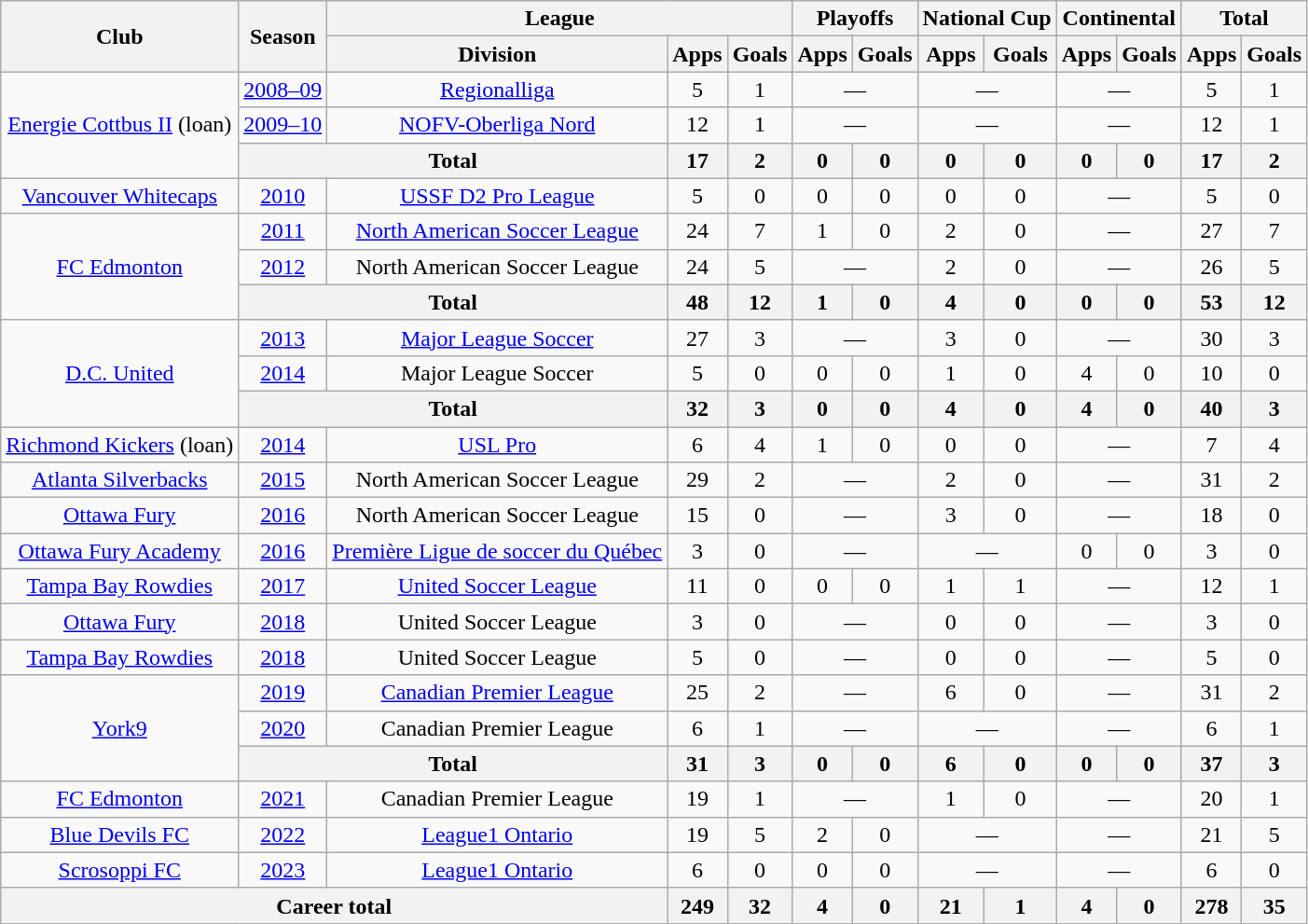<table class="wikitable" style="text-align:center">
<tr>
<th rowspan="2">Club</th>
<th rowspan="2">Season</th>
<th colspan="3">League</th>
<th colspan="2">Playoffs</th>
<th colspan="2">National Cup</th>
<th colspan="2">Continental</th>
<th colspan="2">Total</th>
</tr>
<tr>
<th>Division</th>
<th>Apps</th>
<th>Goals</th>
<th>Apps</th>
<th>Goals</th>
<th>Apps</th>
<th>Goals</th>
<th>Apps</th>
<th>Goals</th>
<th>Apps</th>
<th>Goals</th>
</tr>
<tr>
<td rowspan="3"><a href='#'>Energie Cottbus II</a> (loan)</td>
<td><a href='#'>2008–09</a></td>
<td><a href='#'>Regionalliga</a></td>
<td>5</td>
<td>1</td>
<td colspan="2">—</td>
<td colspan="2">—</td>
<td colspan="2">—</td>
<td>5</td>
<td>1</td>
</tr>
<tr>
<td><a href='#'>2009–10</a></td>
<td><a href='#'>NOFV-Oberliga Nord</a></td>
<td>12</td>
<td>1</td>
<td colspan="2">—</td>
<td colspan="2">—</td>
<td colspan="2">—</td>
<td>12</td>
<td>1</td>
</tr>
<tr>
<th colspan="2">Total</th>
<th>17</th>
<th>2</th>
<th>0</th>
<th>0</th>
<th>0</th>
<th>0</th>
<th>0</th>
<th>0</th>
<th>17</th>
<th>2</th>
</tr>
<tr>
<td rowspan="1"><a href='#'>Vancouver Whitecaps</a></td>
<td><a href='#'>2010</a></td>
<td><a href='#'>USSF D2 Pro League</a></td>
<td>5</td>
<td>0</td>
<td>0</td>
<td>0</td>
<td>0</td>
<td>0</td>
<td colspan="2">—</td>
<td>5</td>
<td>0</td>
</tr>
<tr>
<td rowspan="3"><a href='#'>FC Edmonton</a></td>
<td><a href='#'>2011</a></td>
<td><a href='#'>North American Soccer League</a></td>
<td>24</td>
<td>7</td>
<td>1</td>
<td>0</td>
<td>2</td>
<td>0</td>
<td colspan="2">—</td>
<td>27</td>
<td>7</td>
</tr>
<tr>
<td><a href='#'>2012</a></td>
<td>North American Soccer League</td>
<td>24</td>
<td>5</td>
<td colspan="2">—</td>
<td>2</td>
<td>0</td>
<td colspan="2">—</td>
<td>26</td>
<td>5</td>
</tr>
<tr>
<th colspan="2">Total</th>
<th>48</th>
<th>12</th>
<th>1</th>
<th>0</th>
<th>4</th>
<th>0</th>
<th>0</th>
<th>0</th>
<th>53</th>
<th>12</th>
</tr>
<tr>
<td rowspan="3"><a href='#'>D.C. United</a></td>
<td><a href='#'>2013</a></td>
<td><a href='#'>Major League Soccer</a></td>
<td>27</td>
<td>3</td>
<td colspan="2">—</td>
<td>3</td>
<td>0</td>
<td colspan="2">—</td>
<td>30</td>
<td>3</td>
</tr>
<tr>
<td><a href='#'>2014</a></td>
<td>Major League Soccer</td>
<td>5</td>
<td>0</td>
<td>0</td>
<td>0</td>
<td>1</td>
<td>0</td>
<td>4</td>
<td>0</td>
<td>10</td>
<td>0</td>
</tr>
<tr>
<th colspan="2">Total</th>
<th>32</th>
<th>3</th>
<th>0</th>
<th>0</th>
<th>4</th>
<th>0</th>
<th>4</th>
<th>0</th>
<th>40</th>
<th>3</th>
</tr>
<tr>
<td rowspan="1"><a href='#'>Richmond Kickers</a> (loan)</td>
<td><a href='#'>2014</a></td>
<td><a href='#'>USL Pro</a></td>
<td>6</td>
<td>4</td>
<td>1</td>
<td>0</td>
<td>0</td>
<td>0</td>
<td colspan="2">—</td>
<td>7</td>
<td>4</td>
</tr>
<tr>
<td rowspan="1"><a href='#'>Atlanta Silverbacks</a></td>
<td><a href='#'>2015</a></td>
<td>North American Soccer League</td>
<td>29</td>
<td>2</td>
<td colspan="2">—</td>
<td>2</td>
<td>0</td>
<td colspan="2">—</td>
<td>31</td>
<td>2</td>
</tr>
<tr>
<td rowspan="1"><a href='#'>Ottawa Fury</a></td>
<td><a href='#'>2016</a></td>
<td>North American Soccer League</td>
<td>15</td>
<td>0</td>
<td colspan="2">—</td>
<td>3</td>
<td>0</td>
<td colspan="2">—</td>
<td>18</td>
<td>0</td>
</tr>
<tr>
<td rowspan="1"><a href='#'>Ottawa Fury Academy</a></td>
<td><a href='#'>2016</a></td>
<td><a href='#'>Première Ligue de soccer du Québec</a></td>
<td>3</td>
<td>0</td>
<td colspan="2">—</td>
<td colspan="2">—</td>
<td>0</td>
<td>0</td>
<td>3</td>
<td>0</td>
</tr>
<tr>
<td rowspan="1"><a href='#'>Tampa Bay Rowdies</a></td>
<td><a href='#'>2017</a></td>
<td><a href='#'>United Soccer League</a></td>
<td>11</td>
<td>0</td>
<td>0</td>
<td>0</td>
<td>1</td>
<td>1</td>
<td colspan="2">—</td>
<td>12</td>
<td>1</td>
</tr>
<tr>
<td rowspan="1"><a href='#'>Ottawa Fury</a></td>
<td><a href='#'>2018</a></td>
<td>United Soccer League</td>
<td>3</td>
<td>0</td>
<td colspan="2">—</td>
<td>0</td>
<td>0</td>
<td colspan="2">—</td>
<td>3</td>
<td>0</td>
</tr>
<tr>
<td rowspan="1"><a href='#'>Tampa Bay Rowdies</a></td>
<td><a href='#'>2018</a></td>
<td>United Soccer League</td>
<td>5</td>
<td>0</td>
<td colspan="2">—</td>
<td>0</td>
<td>0</td>
<td colspan="2">—</td>
<td>5</td>
<td>0</td>
</tr>
<tr>
<td rowspan="3"><a href='#'>York9</a></td>
<td><a href='#'>2019</a></td>
<td><a href='#'>Canadian Premier League</a></td>
<td>25</td>
<td>2</td>
<td colspan="2">—</td>
<td>6</td>
<td>0</td>
<td colspan="2">—</td>
<td>31</td>
<td>2</td>
</tr>
<tr>
<td><a href='#'>2020</a></td>
<td>Canadian Premier League</td>
<td>6</td>
<td>1</td>
<td colspan="2">—</td>
<td colspan="2">—</td>
<td colspan="2">—</td>
<td>6</td>
<td>1</td>
</tr>
<tr>
<th colspan="2">Total</th>
<th>31</th>
<th>3</th>
<th>0</th>
<th>0</th>
<th>6</th>
<th>0</th>
<th>0</th>
<th>0</th>
<th>37</th>
<th>3</th>
</tr>
<tr>
<td><a href='#'>FC Edmonton</a></td>
<td><a href='#'>2021</a></td>
<td>Canadian Premier League</td>
<td>19</td>
<td>1</td>
<td colspan="2">—</td>
<td>1</td>
<td>0</td>
<td colspan="2">—</td>
<td>20</td>
<td>1</td>
</tr>
<tr>
<td><a href='#'>Blue Devils FC</a></td>
<td><a href='#'>2022</a></td>
<td><a href='#'>League1 Ontario</a></td>
<td>19</td>
<td>5</td>
<td>2</td>
<td>0</td>
<td colspan="2">—</td>
<td colspan="2">—</td>
<td>21</td>
<td>5</td>
</tr>
<tr>
<td><a href='#'>Scrosoppi FC</a></td>
<td><a href='#'>2023</a></td>
<td><a href='#'>League1 Ontario</a></td>
<td>6</td>
<td>0</td>
<td>0</td>
<td>0</td>
<td colspan="2">—</td>
<td colspan="2">—</td>
<td>6</td>
<td>0</td>
</tr>
<tr>
<th colspan="3">Career total</th>
<th>249</th>
<th>32</th>
<th>4</th>
<th>0</th>
<th>21</th>
<th>1</th>
<th>4</th>
<th>0</th>
<th>278</th>
<th>35</th>
</tr>
</table>
